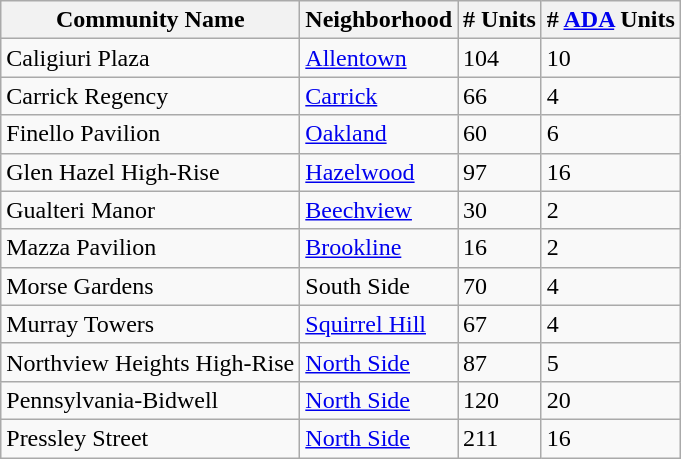<table class="wikitable">
<tr>
<th>Community Name</th>
<th>Neighborhood</th>
<th># Units</th>
<th># <a href='#'>ADA</a> Units</th>
</tr>
<tr>
<td>Caligiuri Plaza</td>
<td><a href='#'>Allentown</a></td>
<td>104</td>
<td>10</td>
</tr>
<tr>
<td>Carrick Regency</td>
<td><a href='#'>Carrick</a></td>
<td>66</td>
<td>4</td>
</tr>
<tr>
<td>Finello Pavilion</td>
<td><a href='#'>Oakland</a></td>
<td>60</td>
<td>6</td>
</tr>
<tr>
<td>Glen Hazel High-Rise</td>
<td><a href='#'>Hazelwood</a></td>
<td>97</td>
<td>16</td>
</tr>
<tr>
<td>Gualteri Manor</td>
<td><a href='#'>Beechview</a></td>
<td>30</td>
<td>2</td>
</tr>
<tr>
<td>Mazza Pavilion</td>
<td><a href='#'>Brookline</a></td>
<td>16</td>
<td>2</td>
</tr>
<tr>
<td>Morse Gardens</td>
<td>South Side</td>
<td>70</td>
<td>4</td>
</tr>
<tr>
<td>Murray Towers</td>
<td><a href='#'>Squirrel Hill</a></td>
<td>67</td>
<td>4</td>
</tr>
<tr>
<td>Northview Heights High-Rise</td>
<td><a href='#'>North Side</a></td>
<td>87</td>
<td>5</td>
</tr>
<tr>
<td>Pennsylvania-Bidwell</td>
<td><a href='#'>North Side</a></td>
<td>120</td>
<td>20</td>
</tr>
<tr>
<td>Pressley Street</td>
<td><a href='#'>North Side</a></td>
<td>211</td>
<td>16</td>
</tr>
</table>
